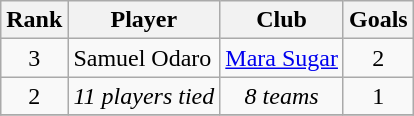<table class="wikitable" style="text-align:center">
<tr>
<th>Rank</th>
<th>Player</th>
<th>Club</th>
<th>Goals</th>
</tr>
<tr>
<td>3</td>
<td align="left"> Samuel Odaro</td>
<td align="left"><a href='#'>Mara Sugar</a></td>
<td>2</td>
</tr>
<tr>
<td>2</td>
<td><em>11 players tied</em></td>
<td><em>8 teams</em></td>
<td>1</td>
</tr>
<tr>
</tr>
</table>
